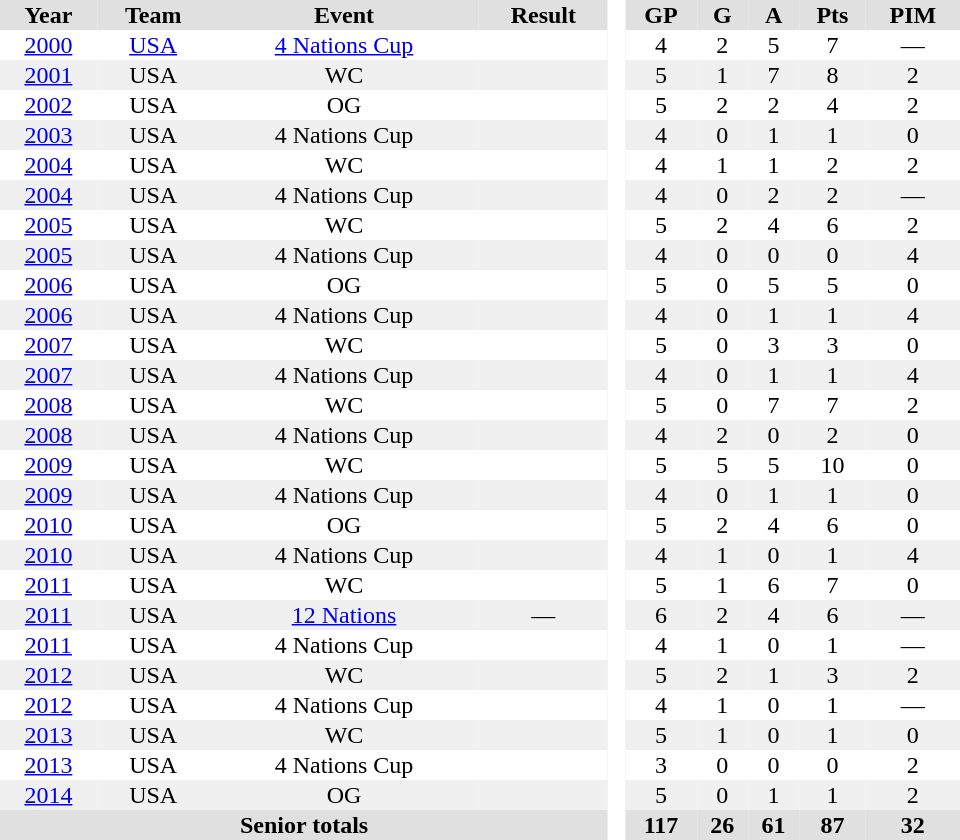<table border="0" cellpadding="1" cellspacing="0" style="text-align:center; width:40em">
<tr ALIGN="centre" bgcolor="#e0e0e0">
<th>Year</th>
<th>Team</th>
<th>Event</th>
<th>Result</th>
<th rowspan="99" bgcolor="#ffffff"> </th>
<th>GP</th>
<th>G</th>
<th>A</th>
<th>Pts</th>
<th>PIM</th>
</tr>
<tr>
<td><a href='#'>2000</a></td>
<td><a href='#'>USA</a></td>
<td><a href='#'>4 Nations Cup</a></td>
<td></td>
<td>4</td>
<td>2</td>
<td>5</td>
<td>7</td>
<td>—</td>
</tr>
<tr style="background:#f0f0f0;">
<td><a href='#'>2001</a></td>
<td>USA</td>
<td>WC</td>
<td></td>
<td>5</td>
<td>1</td>
<td>7</td>
<td>8</td>
<td>2</td>
</tr>
<tr>
<td><a href='#'>2002</a></td>
<td>USA</td>
<td>OG</td>
<td></td>
<td>5</td>
<td>2</td>
<td>2</td>
<td>4</td>
<td>2</td>
</tr>
<tr style="background:#f0f0f0;">
<td><a href='#'>2003</a></td>
<td>USA</td>
<td>4 Nations Cup</td>
<td></td>
<td>4</td>
<td>0</td>
<td>1</td>
<td>1</td>
<td>0</td>
</tr>
<tr>
<td><a href='#'>2004</a></td>
<td>USA</td>
<td>WC</td>
<td></td>
<td>4</td>
<td>1</td>
<td>1</td>
<td>2</td>
<td>2</td>
</tr>
<tr style="background:#f0f0f0;">
<td><a href='#'>2004</a></td>
<td>USA</td>
<td>4 Nations Cup</td>
<td></td>
<td>4</td>
<td>0</td>
<td>2</td>
<td>2</td>
<td>—</td>
</tr>
<tr>
<td><a href='#'>2005</a></td>
<td>USA</td>
<td>WC</td>
<td></td>
<td>5</td>
<td>2</td>
<td>4</td>
<td>6</td>
<td>2</td>
</tr>
<tr style="background:#f0f0f0;">
<td><a href='#'>2005</a></td>
<td>USA</td>
<td>4 Nations Cup</td>
<td></td>
<td>4</td>
<td>0</td>
<td>0</td>
<td>0</td>
<td>4</td>
</tr>
<tr>
<td><a href='#'>2006</a></td>
<td>USA</td>
<td>OG</td>
<td></td>
<td>5</td>
<td>0</td>
<td>5</td>
<td>5</td>
<td>0</td>
</tr>
<tr style="background:#f0f0f0;">
<td><a href='#'>2006</a></td>
<td>USA</td>
<td>4 Nations Cup</td>
<td></td>
<td>4</td>
<td>0</td>
<td>1</td>
<td>1</td>
<td>4</td>
</tr>
<tr>
<td><a href='#'>2007</a></td>
<td>USA</td>
<td>WC</td>
<td></td>
<td>5</td>
<td>0</td>
<td>3</td>
<td>3</td>
<td>0</td>
</tr>
<tr style="background:#f0f0f0;">
<td><a href='#'>2007</a></td>
<td>USA</td>
<td>4 Nations Cup</td>
<td></td>
<td>4</td>
<td>0</td>
<td>1</td>
<td>1</td>
<td>4</td>
</tr>
<tr>
<td><a href='#'>2008</a></td>
<td>USA</td>
<td>WC</td>
<td></td>
<td>5</td>
<td>0</td>
<td>7</td>
<td>7</td>
<td>2</td>
</tr>
<tr style="background:#f0f0f0;">
<td><a href='#'>2008</a></td>
<td>USA</td>
<td>4 Nations Cup</td>
<td></td>
<td>4</td>
<td>2</td>
<td>0</td>
<td>2</td>
<td>0</td>
</tr>
<tr>
<td><a href='#'>2009</a></td>
<td>USA</td>
<td>WC</td>
<td></td>
<td>5</td>
<td>5</td>
<td>5</td>
<td>10</td>
<td>0</td>
</tr>
<tr style="background:#f0f0f0;">
<td><a href='#'>2009</a></td>
<td>USA</td>
<td>4 Nations Cup</td>
<td></td>
<td>4</td>
<td>0</td>
<td>1</td>
<td>1</td>
<td>0</td>
</tr>
<tr>
<td><a href='#'>2010</a></td>
<td>USA</td>
<td>OG</td>
<td></td>
<td>5</td>
<td>2</td>
<td>4</td>
<td>6</td>
<td>0</td>
</tr>
<tr style="background:#f0f0f0;">
<td><a href='#'>2010</a></td>
<td>USA</td>
<td>4 Nations Cup</td>
<td></td>
<td>4</td>
<td>1</td>
<td>0</td>
<td>1</td>
<td>4</td>
</tr>
<tr>
<td><a href='#'>2011</a></td>
<td>USA</td>
<td>WC</td>
<td></td>
<td>5</td>
<td>1</td>
<td>6</td>
<td>7</td>
<td>0</td>
</tr>
<tr style="background:#f0f0f0;">
<td><a href='#'>2011</a></td>
<td>USA</td>
<td><a href='#'>12 Nations</a></td>
<td>—</td>
<td>6</td>
<td>2</td>
<td>4</td>
<td>6</td>
<td>—</td>
</tr>
<tr>
<td><a href='#'>2011</a></td>
<td>USA</td>
<td>4 Nations Cup</td>
<td></td>
<td>4</td>
<td>1</td>
<td>0</td>
<td>1</td>
<td>—</td>
</tr>
<tr style="background:#f0f0f0;">
<td><a href='#'>2012</a></td>
<td>USA</td>
<td>WC</td>
<td></td>
<td>5</td>
<td>2</td>
<td>1</td>
<td>3</td>
<td>2</td>
</tr>
<tr>
<td><a href='#'>2012</a></td>
<td>USA</td>
<td>4 Nations Cup</td>
<td></td>
<td>4</td>
<td>1</td>
<td>0</td>
<td>1</td>
<td>—</td>
</tr>
<tr style="background:#f0f0f0;">
<td><a href='#'>2013</a></td>
<td>USA</td>
<td>WC</td>
<td></td>
<td>5</td>
<td>1</td>
<td>0</td>
<td>1</td>
<td>0</td>
</tr>
<tr>
<td><a href='#'>2013</a></td>
<td>USA</td>
<td>4 Nations Cup</td>
<td></td>
<td>3</td>
<td>0</td>
<td>0</td>
<td>0</td>
<td>2</td>
</tr>
<tr style="background:#f0f0f0;">
<td><a href='#'>2014</a></td>
<td>USA</td>
<td>OG</td>
<td></td>
<td>5</td>
<td>0</td>
<td>1</td>
<td>1</td>
<td>2</td>
</tr>
<tr style="background:#e0e0e0;">
<th colspan=4>Senior totals</th>
<th>117</th>
<th>26</th>
<th>61</th>
<th>87</th>
<th>32</th>
</tr>
</table>
